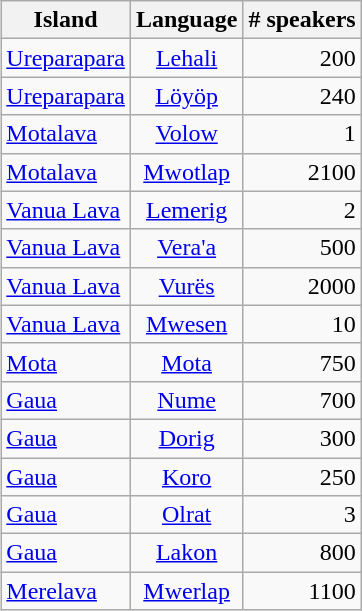<table class="wikitable sortable" border="2" align="right">
<tr>
<th>Island</th>
<th>Language</th>
<th># speakers</th>
</tr>
<tr>
<td><a href='#'>Ureparapara</a></td>
<td align=center><a href='#'>Lehali</a></td>
<td align=right>200</td>
</tr>
<tr>
<td><a href='#'>Ureparapara</a></td>
<td align=center><a href='#'>Löyöp</a></td>
<td align=right>240</td>
</tr>
<tr>
<td><a href='#'>Motalava</a></td>
<td align=center><a href='#'>Volow</a></td>
<td align=right>1</td>
</tr>
<tr>
<td><a href='#'>Motalava</a></td>
<td align=center><a href='#'>Mwotlap</a></td>
<td align=right>2100</td>
</tr>
<tr>
<td><a href='#'>Vanua Lava</a></td>
<td align=center><a href='#'>Lemerig</a></td>
<td align=right>2</td>
</tr>
<tr>
<td><a href='#'>Vanua Lava</a></td>
<td align=center><a href='#'>Vera'a</a></td>
<td align=right>500</td>
</tr>
<tr>
<td><a href='#'>Vanua Lava</a></td>
<td align=center><a href='#'>Vurës</a></td>
<td align=right>2000</td>
</tr>
<tr>
<td><a href='#'>Vanua Lava</a></td>
<td align=center><a href='#'>Mwesen</a></td>
<td align=right>10</td>
</tr>
<tr>
<td><a href='#'>Mota</a></td>
<td align=center><a href='#'>Mota</a></td>
<td align=right>750</td>
</tr>
<tr>
<td><a href='#'>Gaua</a></td>
<td align=center><a href='#'>Nume</a></td>
<td align=right>700</td>
</tr>
<tr>
<td><a href='#'>Gaua</a></td>
<td align=center><a href='#'>Dorig</a></td>
<td align=right>300</td>
</tr>
<tr>
<td><a href='#'>Gaua</a></td>
<td align=center><a href='#'>Koro</a></td>
<td align=right>250</td>
</tr>
<tr>
<td><a href='#'>Gaua</a></td>
<td align=center><a href='#'>Olrat</a></td>
<td align=right>3</td>
</tr>
<tr>
<td><a href='#'>Gaua</a></td>
<td align=center><a href='#'>Lakon</a></td>
<td align=right>800</td>
</tr>
<tr>
<td><a href='#'>Merelava</a></td>
<td align=center><a href='#'>Mwerlap</a></td>
<td align=right>1100</td>
</tr>
</table>
